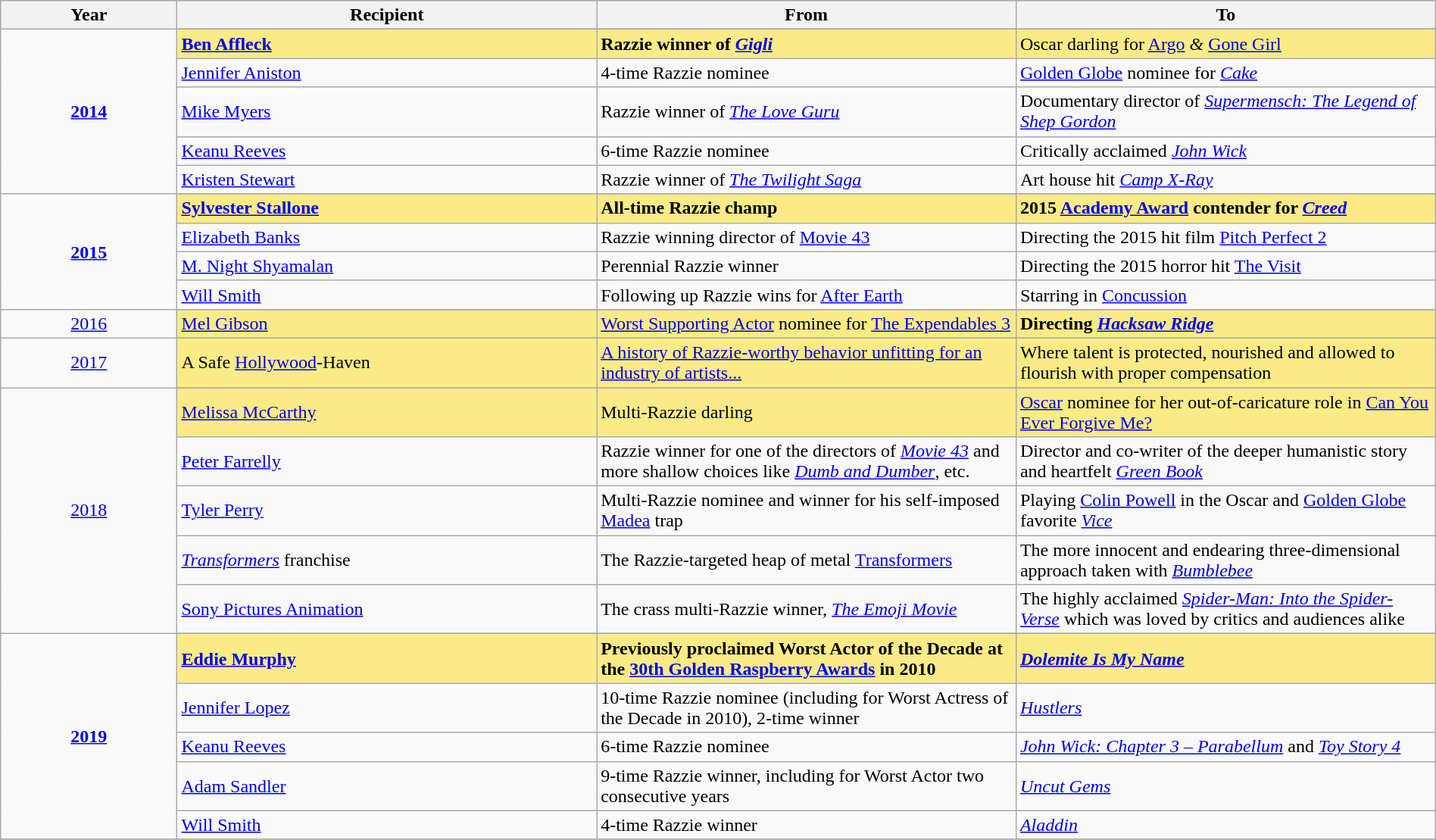<table class="wikitable" style="width:100%">
<tr bgcolor="#bebebe">
<th width="8%">Year</th>
<th width="19%">Recipient</th>
<th width="19%">From</th>
<th width="19%">To</th>
</tr>
<tr>
<td rowspan="6" style="text-align:center"><strong><a href='#'>2014</a></strong><br></td>
</tr>
<tr style="background:#FAEB86;">
<td><strong><a href='#'>Ben Affleck</a></strong></td>
<td><strong>Razzie winner of <em><a href='#'>Gigli</a><strong><em></td>
<td></strong>Oscar darling for </em><a href='#'>Argo</a><em> & </em><a href='#'>Gone Girl</a></em></strong></td>
</tr>
<tr>
<td><a href='#'>Jennifer Aniston</a></td>
<td>4-time Razzie nominee</td>
<td><a href='#'>Golden Globe</a> nominee for <em><a href='#'>Cake</a></em></td>
</tr>
<tr>
<td><a href='#'>Mike Myers</a></td>
<td>Razzie winner of <em><a href='#'>The Love Guru</a></em></td>
<td>Documentary director of <em><a href='#'>Supermensch: The Legend of Shep Gordon</a></em></td>
</tr>
<tr>
<td><a href='#'>Keanu Reeves</a></td>
<td>6-time Razzie nominee</td>
<td>Critically acclaimed <em><a href='#'>John Wick</a></em></td>
</tr>
<tr>
<td><a href='#'>Kristen Stewart</a></td>
<td>Razzie winner of <a href='#'><em>The Twilight Saga</em></a></td>
<td>Art house hit <em><a href='#'>Camp X-Ray</a></em></td>
</tr>
<tr>
<td rowspan="5" style="text-align:center"><strong><a href='#'>2015</a></strong><br></td>
</tr>
<tr style="background:#FAEB86;">
<td><strong><a href='#'>Sylvester Stallone</a></strong></td>
<td><strong>All-time Razzie champ</strong></td>
<td><strong>2015 <a href='#'>Academy Award</a> contender for <em><a href='#'>Creed</a><strong><em></td>
</tr>
<tr>
<td><a href='#'>Elizabeth Banks</a></td>
<td>Razzie winning director of </em><a href='#'>Movie 43</a><em></td>
<td>Directing the 2015 hit film </em><a href='#'>Pitch Perfect 2</a><em></td>
</tr>
<tr>
<td><a href='#'>M. Night Shyamalan</a></td>
<td>Perennial Razzie winner</td>
<td>Directing the 2015 horror hit </em><a href='#'>The Visit</a><em></td>
</tr>
<tr>
<td><a href='#'>Will Smith</a></td>
<td>Following up Razzie wins for </em><a href='#'>After Earth</a><em></td>
<td>Starring in </em><a href='#'>Concussion</a><em></td>
</tr>
<tr>
<td rowspan="2" style="text-align:center"></strong><a href='#'>2016</a><strong><br></td>
</tr>
<tr style="background:#FAEB86;">
<td></strong><a href='#'>Mel Gibson</a><strong></td>
<td></strong><a href='#'>Worst Supporting Actor</a> nominee for </em><a href='#'>The Expendables 3</a></em></strong></td>
<td><strong>Directing <em><a href='#'>Hacksaw Ridge</a><strong><em></td>
</tr>
<tr>
<td rowspan="2" style="text-align:center"></strong><a href='#'>2017</a><strong><br></td>
</tr>
<tr style="background:#FAEB86;">
<td></strong>A Safe <a href='#'>Hollywood</a>-Haven<strong></td>
<td></strong><a href='#'>A history of Razzie-worthy behavior unfitting for an industry of artists...</a><strong></td>
<td></strong>Where talent is protected, nourished and allowed to flourish with proper compensation<strong></td>
</tr>
<tr>
<td rowspan="6" style="text-align:center"></strong><a href='#'>2018</a><strong></td>
</tr>
<tr style="background:#FAEB86;">
<td></strong><a href='#'>Melissa McCarthy</a><strong></td>
<td></strong>Multi-Razzie darling<strong></td>
<td></strong><a href='#'>Oscar</a> nominee for her out-of-caricature role in </em><a href='#'>Can You Ever Forgive Me?</a></em></strong></td>
</tr>
<tr>
<td><a href='#'>Peter Farrelly</a></td>
<td>Razzie winner for one of the directors of <em><a href='#'>Movie 43</a></em> and more shallow choices like <em><a href='#'>Dumb and Dumber</a></em>, etc.</td>
<td>Director and co-writer of the deeper humanistic story and heartfelt <em><a href='#'>Green Book</a></em></td>
</tr>
<tr>
<td><a href='#'>Tyler Perry</a></td>
<td>Multi-Razzie nominee and winner for his self-imposed <a href='#'>Madea</a> trap</td>
<td>Playing <a href='#'>Colin Powell</a> in the Oscar and <a href='#'>Golden Globe</a> favorite <em><a href='#'>Vice</a></em></td>
</tr>
<tr>
<td><em><a href='#'>Transformers</a></em> franchise</td>
<td>The Razzie-targeted heap of metal <a href='#'>Transformers</a></td>
<td>The more innocent and endearing three-dimensional approach taken with <em><a href='#'>Bumblebee</a></em></td>
</tr>
<tr>
<td><a href='#'>Sony Pictures Animation</a></td>
<td>The crass multi-Razzie winner, <em><a href='#'>The Emoji Movie</a></em></td>
<td>The highly acclaimed <em><a href='#'>Spider-Man: Into the Spider-Verse</a></em> which was loved by critics and audiences alike</td>
</tr>
<tr>
<td rowspan="6" style="text-align:center"><strong><a href='#'>2019</a></strong></td>
</tr>
<tr style="background:#FAEB86;">
<td><strong><a href='#'>Eddie Murphy</a> </strong></td>
<td><strong>Previously proclaimed Worst Actor of the Decade at the <a href='#'>30th Golden Raspberry Awards</a> in 2010</strong></td>
<td><strong><em><a href='#'>Dolemite Is My Name</a></em></strong></td>
</tr>
<tr>
<td><a href='#'>Jennifer Lopez</a></td>
<td>10-time Razzie nominee (including for Worst Actress of the Decade in 2010), 2-time winner</td>
<td><em><a href='#'>Hustlers</a></em></td>
</tr>
<tr>
<td><a href='#'>Keanu Reeves</a></td>
<td>6-time Razzie nominee</td>
<td><em><a href='#'>John Wick: Chapter 3 – Parabellum</a></em> and <em><a href='#'>Toy Story 4</a></em></td>
</tr>
<tr>
<td><a href='#'>Adam Sandler</a></td>
<td>9-time Razzie winner, including for Worst Actor two consecutive years</td>
<td><em><a href='#'>Uncut Gems</a></em></td>
</tr>
<tr>
<td><a href='#'>Will Smith</a></td>
<td>4-time Razzie winner</td>
<td><em><a href='#'>Aladdin</a></em></td>
</tr>
<tr>
</tr>
</table>
